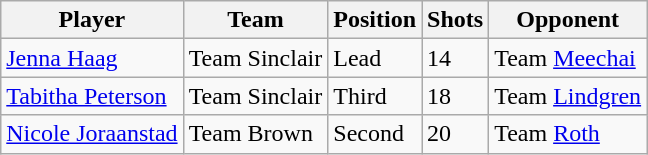<table class="wikitable sortable">
<tr>
<th>Player</th>
<th>Team</th>
<th>Position</th>
<th>Shots</th>
<th>Opponent</th>
</tr>
<tr>
<td><a href='#'>Jenna Haag</a></td>
<td> Team Sinclair</td>
<td>Lead</td>
<td>14</td>
<td> Team <a href='#'>Meechai</a></td>
</tr>
<tr>
<td><a href='#'>Tabitha Peterson</a></td>
<td> Team Sinclair</td>
<td>Third</td>
<td>18</td>
<td> Team <a href='#'>Lindgren</a></td>
</tr>
<tr>
<td><a href='#'>Nicole Joraanstad</a></td>
<td> Team Brown</td>
<td>Second</td>
<td>20</td>
<td> Team <a href='#'>Roth</a></td>
</tr>
</table>
